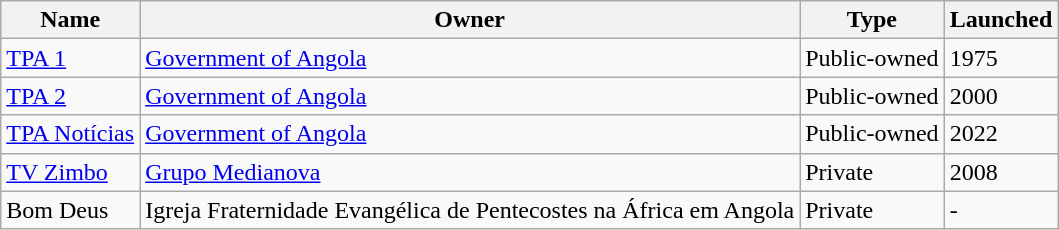<table class="wikitable">
<tr>
<th>Name</th>
<th>Owner</th>
<th>Type</th>
<th>Launched</th>
</tr>
<tr>
<td><a href='#'>TPA 1</a></td>
<td><a href='#'>Government of Angola</a></td>
<td>Public-owned</td>
<td>1975</td>
</tr>
<tr>
<td><a href='#'>TPA 2</a></td>
<td><a href='#'>Government of Angola</a></td>
<td>Public-owned</td>
<td>2000</td>
</tr>
<tr>
<td><a href='#'>TPA Notícias</a></td>
<td><a href='#'>Government of Angola</a></td>
<td>Public-owned</td>
<td>2022</td>
</tr>
<tr>
<td><a href='#'>TV Zimbo</a></td>
<td><a href='#'>Grupo Medianova</a></td>
<td>Private</td>
<td>2008</td>
</tr>
<tr>
<td>Bom Deus</td>
<td>Igreja Fraternidade Evangélica de Pentecostes na África em Angola</td>
<td>Private</td>
<td>-</td>
</tr>
</table>
